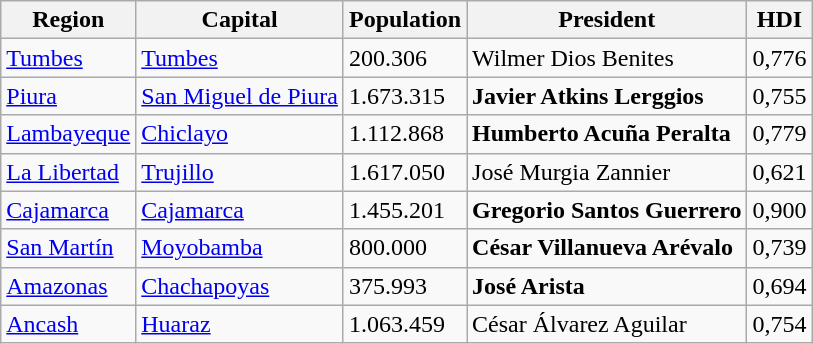<table class="wikitable">
<tr>
<th>Region</th>
<th>Capital</th>
<th>Population</th>
<th>President</th>
<th>HDI</th>
</tr>
<tr>
<td><a href='#'>Tumbes</a></td>
<td><a href='#'>Tumbes</a></td>
<td>200.306</td>
<td>Wilmer Dios Benites</td>
<td>0,776 </td>
</tr>
<tr>
<td><a href='#'>Piura</a></td>
<td><a href='#'>San Miguel de Piura</a></td>
<td>1.673.315</td>
<td><strong>Javier Atkins Lerggios</strong></td>
<td>0,755 </td>
</tr>
<tr>
<td><a href='#'>Lambayeque</a></td>
<td><a href='#'>Chiclayo</a></td>
<td>1.112.868</td>
<td><strong>Humberto Acuña Peralta</strong></td>
<td>0,779 </td>
</tr>
<tr>
<td><a href='#'>La Libertad</a></td>
<td><a href='#'>Trujillo</a></td>
<td>1.617.050</td>
<td>José Murgia Zannier</td>
<td>0,621 </td>
</tr>
<tr>
<td><a href='#'>Cajamarca</a></td>
<td><a href='#'>Cajamarca</a></td>
<td>1.455.201</td>
<td><strong>Gregorio Santos Guerrero</strong></td>
<td>0,900 </td>
</tr>
<tr>
<td><a href='#'>San Martín</a></td>
<td><a href='#'>Moyobamba</a></td>
<td>800.000</td>
<td><strong>César Villanueva Arévalo</strong></td>
<td>0,739 </td>
</tr>
<tr>
<td><a href='#'>Amazonas</a></td>
<td><a href='#'>Chachapoyas</a></td>
<td>375.993</td>
<td><strong>José Arista</strong></td>
<td>0,694 </td>
</tr>
<tr>
<td><a href='#'>Ancash</a></td>
<td><a href='#'>Huaraz</a></td>
<td>1.063.459</td>
<td>César Álvarez Aguilar</td>
<td>0,754 </td>
</tr>
</table>
